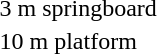<table>
<tr>
<td>3 m springboard</td>
<td></td>
<td></td>
<td></td>
</tr>
<tr>
<td>10 m platform</td>
<td></td>
<td></td>
<td></td>
</tr>
</table>
